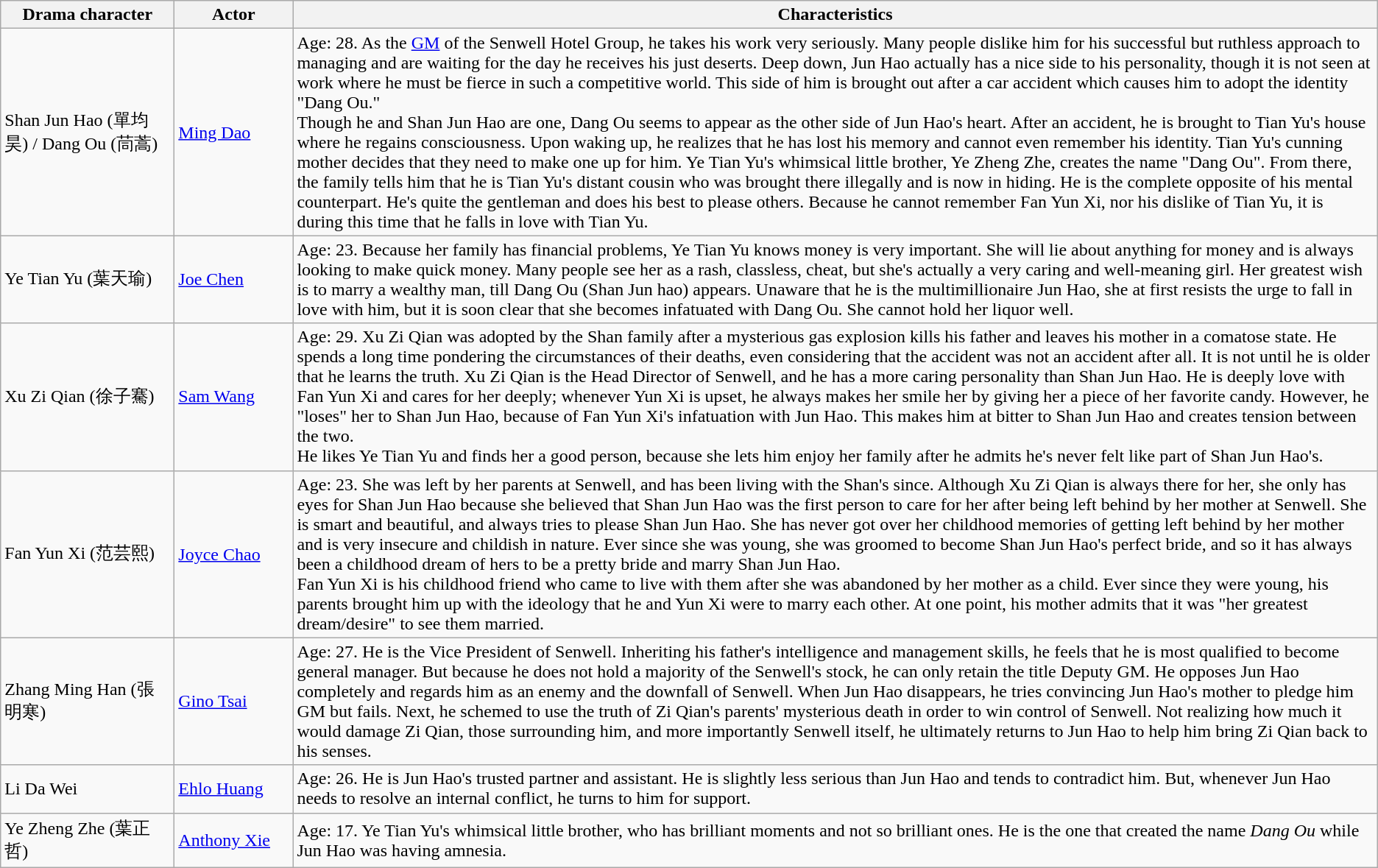<table class="wikitable">
<tr>
<th width="150px">Drama character</th>
<th width="100px">Actor</th>
<th>Characteristics</th>
</tr>
<tr>
<td>Shan Jun Hao (單均昊) / Dang Ou (茼蒿)</td>
<td><a href='#'>Ming Dao</a></td>
<td>Age: 28. As the <a href='#'>GM</a> of the Senwell Hotel Group, he takes his work very seriously. Many people dislike him for his successful but ruthless approach to managing and are waiting for the day he receives his just deserts. Deep down, Jun Hao actually has a nice side to his personality, though it is not seen at work where he must be fierce in such a competitive world. This side of him is brought out after a car accident which causes him to adopt the identity "Dang Ou."<br>Though he and Shan Jun Hao are one, Dang Ou seems to appear as the other side of Jun Hao's heart. After an accident, he is brought to Tian Yu's house where he regains consciousness. Upon waking up, he realizes that he has lost his memory and cannot even remember his identity. Tian Yu's cunning mother decides that they need to make one up for him. Ye Tian Yu's whimsical little brother, Ye Zheng Zhe, creates the name "Dang Ou". From there, the family tells him that he is Tian Yu's distant cousin who was brought there illegally and is now in hiding. He is the complete opposite of his mental counterpart. He's quite the gentleman and does his best to please others. Because he cannot remember Fan Yun Xi, nor his dislike of Tian Yu, it is during this time that he falls in love with Tian Yu.</td>
</tr>
<tr>
<td>Ye Tian Yu (葉天瑜)</td>
<td><a href='#'>Joe Chen</a></td>
<td>Age: 23. Because her family has financial problems, Ye Tian Yu knows money is very important. She will lie about anything for money and is always looking to make quick money. Many people see her as a rash, classless, cheat, but she's actually a very caring and well-meaning girl. Her greatest wish is to marry a wealthy man, till Dang Ou (Shan Jun hao) appears. Unaware that he is the multimillionaire Jun Hao, she at first resists the urge to fall in love with him, but it is soon clear that she becomes infatuated with Dang Ou. She cannot hold her liquor well.</td>
</tr>
<tr>
<td>Xu Zi Qian (徐子騫)</td>
<td><a href='#'>Sam Wang</a></td>
<td>Age: 29. Xu Zi Qian was adopted by the Shan family after a mysterious gas explosion kills his father and leaves his mother in a comatose state. He spends a long time pondering the circumstances of their deaths, even considering that the accident was not an accident after all. It is not until he is older that he learns the truth. Xu Zi Qian is the Head Director of Senwell, and he has a more caring personality than Shan Jun Hao. He is deeply love with Fan Yun Xi and cares for her deeply; whenever Yun Xi is upset, he always makes her smile her by giving her a piece of her favorite candy. However, he "loses" her to Shan Jun Hao, because of Fan Yun Xi's infatuation with Jun Hao. This makes him at bitter to Shan Jun Hao and creates tension between the two.<br>He likes Ye Tian Yu and finds her a good person, because she lets him enjoy her family after he admits he's never felt like part of Shan Jun Hao's.</td>
</tr>
<tr>
<td>Fan Yun Xi (范芸熙)</td>
<td><a href='#'>Joyce Chao</a></td>
<td>Age: 23. She was left by her parents at Senwell, and has been living with the Shan's since. Although Xu Zi Qian is always there for her, she only has eyes for Shan Jun Hao because she believed that Shan Jun Hao was the first person to care for her after being left behind by her mother at Senwell. She is smart and beautiful, and always tries to please Shan Jun Hao. She has never got over her childhood memories of getting left behind by her mother and is very insecure and childish in nature. Ever since she was young, she was groomed to become Shan Jun Hao's perfect bride, and so it has always been a childhood dream of hers to be a pretty bride and marry Shan Jun Hao.<br>Fan Yun Xi is his childhood friend who came to live with them after she was abandoned by her mother as a child. Ever since they were young, his parents brought him up with the ideology that he and Yun Xi were to marry each other. At one point, his mother admits that it was "her greatest dream/desire" to see them married.</td>
</tr>
<tr>
<td>Zhang Ming Han (張明寒)</td>
<td><a href='#'>Gino Tsai</a></td>
<td>Age: 27. He is the Vice President of Senwell. Inheriting his father's intelligence and management skills, he feels that he is most qualified to become general manager. But because he does not hold a majority of the Senwell's stock, he can only retain the title Deputy GM. He opposes Jun Hao completely and regards him as an enemy and the downfall of Senwell. When Jun Hao disappears, he tries convincing Jun Hao's mother to pledge him GM but fails. Next, he schemed to use the truth of Zi Qian's parents' mysterious death in order to win control of Senwell. Not realizing how much it would damage Zi Qian, those surrounding him, and more importantly Senwell itself, he ultimately returns to Jun Hao to help him bring Zi Qian back to his senses.</td>
</tr>
<tr>
<td>Li Da Wei</td>
<td><a href='#'>Ehlo Huang</a></td>
<td>Age: 26. He is Jun Hao's trusted partner and assistant. He is slightly less serious than Jun Hao and tends to contradict him. But, whenever Jun Hao needs to resolve an internal conflict, he turns to him for support.</td>
</tr>
<tr>
<td>Ye Zheng Zhe (葉正哲)</td>
<td><a href='#'>Anthony Xie</a></td>
<td>Age: 17. Ye Tian Yu's whimsical little brother, who has brilliant moments and not so brilliant ones. He is the one that created the name <em>Dang Ou</em> while Jun Hao was having amnesia.</td>
</tr>
</table>
